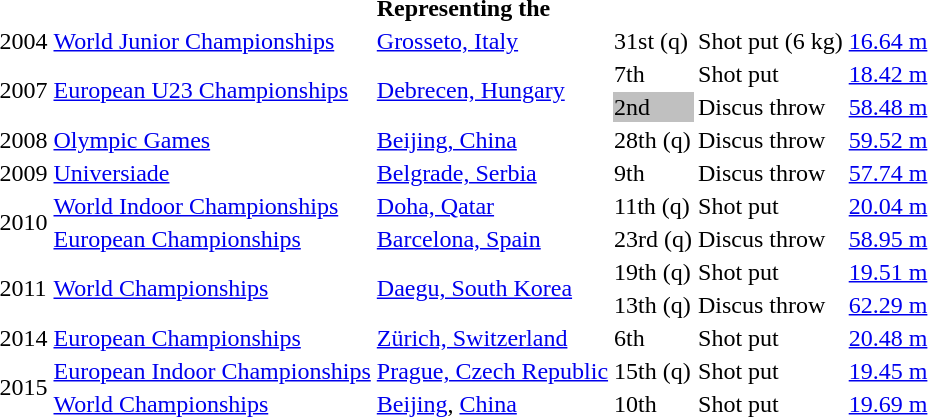<table>
<tr>
<th colspan="6">Representing the </th>
</tr>
<tr>
<td>2004</td>
<td><a href='#'>World Junior Championships</a></td>
<td><a href='#'>Grosseto, Italy</a></td>
<td>31st (q)</td>
<td>Shot put (6 kg)</td>
<td><a href='#'>16.64 m</a></td>
</tr>
<tr>
<td rowspan=2>2007</td>
<td rowspan=2><a href='#'>European U23 Championships</a></td>
<td rowspan=2><a href='#'>Debrecen, Hungary</a></td>
<td>7th</td>
<td>Shot put</td>
<td><a href='#'>18.42 m</a></td>
</tr>
<tr>
<td bgcolor=silver>2nd</td>
<td>Discus throw</td>
<td><a href='#'>58.48 m</a></td>
</tr>
<tr>
<td>2008</td>
<td><a href='#'>Olympic Games</a></td>
<td><a href='#'>Beijing, China</a></td>
<td>28th (q)</td>
<td>Discus throw</td>
<td><a href='#'>59.52 m</a></td>
</tr>
<tr>
<td>2009</td>
<td><a href='#'>Universiade</a></td>
<td><a href='#'>Belgrade, Serbia</a></td>
<td>9th</td>
<td>Discus throw</td>
<td><a href='#'>57.74 m</a></td>
</tr>
<tr>
<td rowspan=2>2010</td>
<td><a href='#'>World Indoor Championships</a></td>
<td><a href='#'>Doha, Qatar</a></td>
<td>11th (q)</td>
<td>Shot put</td>
<td><a href='#'>20.04 m</a></td>
</tr>
<tr>
<td><a href='#'>European Championships</a></td>
<td><a href='#'>Barcelona, Spain</a></td>
<td>23rd (q)</td>
<td>Discus throw</td>
<td><a href='#'>58.95 m</a></td>
</tr>
<tr>
<td rowspan=2>2011</td>
<td rowspan=2><a href='#'>World Championships</a></td>
<td rowspan=2><a href='#'>Daegu, South Korea</a></td>
<td>19th (q)</td>
<td>Shot put</td>
<td><a href='#'>19.51 m</a></td>
</tr>
<tr>
<td>13th (q)</td>
<td>Discus throw</td>
<td><a href='#'>62.29 m</a></td>
</tr>
<tr>
<td>2014</td>
<td><a href='#'>European Championships</a></td>
<td><a href='#'>Zürich, Switzerland</a></td>
<td>6th</td>
<td>Shot put</td>
<td><a href='#'>20.48 m</a></td>
</tr>
<tr>
<td rowspan=2>2015</td>
<td><a href='#'>European Indoor Championships</a></td>
<td><a href='#'>Prague, Czech Republic</a></td>
<td>15th (q)</td>
<td>Shot put</td>
<td><a href='#'>19.45 m</a></td>
</tr>
<tr>
<td><a href='#'>World Championships</a></td>
<td><a href='#'>Beijing</a>, <a href='#'>China</a></td>
<td>10th</td>
<td>Shot put</td>
<td><a href='#'>19.69 m</a></td>
</tr>
</table>
